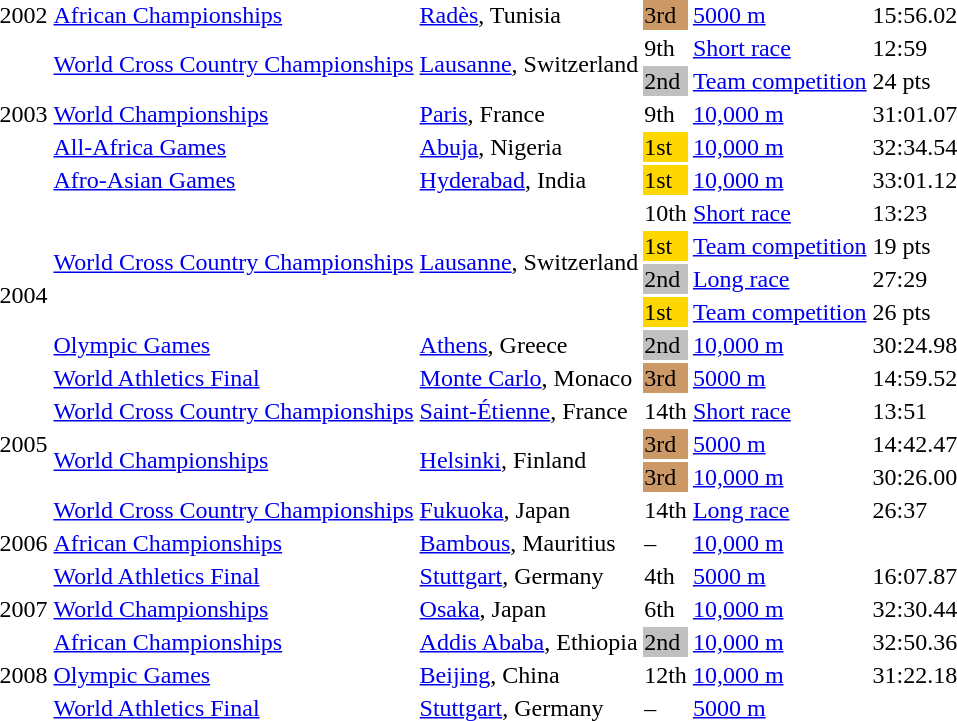<table>
<tr>
<td>2002</td>
<td><a href='#'>African Championships</a></td>
<td><a href='#'>Radès</a>, Tunisia</td>
<td bgcolor=cc9966>3rd</td>
<td><a href='#'>5000 m</a></td>
<td>15:56.02</td>
</tr>
<tr>
<td rowspan=5>2003</td>
<td rowspan=2><a href='#'>World Cross Country Championships</a></td>
<td rowspan=2><a href='#'>Lausanne</a>, Switzerland</td>
<td>9th</td>
<td><a href='#'>Short race</a></td>
<td>12:59</td>
</tr>
<tr>
<td bgcolor=silver>2nd</td>
<td><a href='#'>Team competition</a></td>
<td>24 pts</td>
</tr>
<tr>
<td><a href='#'>World Championships</a></td>
<td><a href='#'>Paris</a>, France</td>
<td>9th</td>
<td><a href='#'>10,000 m</a></td>
<td>31:01.07</td>
</tr>
<tr>
<td><a href='#'>All-Africa Games</a></td>
<td><a href='#'>Abuja</a>, Nigeria</td>
<td bgcolor=gold>1st</td>
<td><a href='#'>10,000 m</a></td>
<td>32:34.54</td>
</tr>
<tr>
<td><a href='#'>Afro-Asian Games</a></td>
<td><a href='#'>Hyderabad</a>, India</td>
<td bgcolor=gold>1st</td>
<td><a href='#'>10,000 m</a></td>
<td>33:01.12</td>
</tr>
<tr>
<td rowspan=6>2004</td>
<td rowspan=4><a href='#'>World Cross Country Championships</a></td>
<td rowspan=4><a href='#'>Lausanne</a>, Switzerland</td>
<td>10th</td>
<td><a href='#'>Short race</a></td>
<td>13:23</td>
</tr>
<tr>
<td bgcolor=gold>1st</td>
<td><a href='#'>Team competition</a></td>
<td>19 pts</td>
</tr>
<tr>
<td bgcolor=silver>2nd</td>
<td><a href='#'>Long race</a></td>
<td>27:29</td>
</tr>
<tr>
<td bgcolor=gold>1st</td>
<td><a href='#'>Team competition</a></td>
<td>26 pts</td>
</tr>
<tr>
<td><a href='#'>Olympic Games</a></td>
<td><a href='#'>Athens</a>, Greece</td>
<td bgcolor=silver>2nd</td>
<td><a href='#'>10,000 m</a></td>
<td>30:24.98</td>
</tr>
<tr>
<td><a href='#'>World Athletics Final</a></td>
<td><a href='#'>Monte Carlo</a>, Monaco</td>
<td bgcolor=cc9966>3rd</td>
<td><a href='#'>5000 m</a></td>
<td>14:59.52</td>
</tr>
<tr>
<td rowspan=3>2005</td>
<td><a href='#'>World Cross Country Championships</a></td>
<td><a href='#'>Saint-Étienne</a>, France</td>
<td>14th</td>
<td><a href='#'>Short race</a></td>
<td>13:51</td>
</tr>
<tr>
<td rowspan=2><a href='#'>World Championships</a></td>
<td rowspan=2><a href='#'>Helsinki</a>, Finland</td>
<td bgcolor=cc9966>3rd</td>
<td><a href='#'>5000 m</a></td>
<td>14:42.47</td>
</tr>
<tr>
<td bgcolor=cc9966>3rd</td>
<td><a href='#'>10,000 m</a></td>
<td>30:26.00</td>
</tr>
<tr>
<td rowspan=3>2006</td>
<td><a href='#'>World Cross Country Championships</a></td>
<td><a href='#'>Fukuoka</a>, Japan</td>
<td>14th</td>
<td><a href='#'>Long race</a></td>
<td>26:37</td>
</tr>
<tr>
<td><a href='#'>African Championships</a></td>
<td><a href='#'>Bambous</a>, Mauritius</td>
<td>–</td>
<td><a href='#'>10,000 m</a></td>
<td></td>
</tr>
<tr>
<td><a href='#'>World Athletics Final</a></td>
<td><a href='#'>Stuttgart</a>, Germany</td>
<td>4th</td>
<td><a href='#'>5000 m</a></td>
<td>16:07.87</td>
</tr>
<tr>
<td>2007</td>
<td><a href='#'>World Championships</a></td>
<td><a href='#'>Osaka</a>, Japan</td>
<td>6th</td>
<td><a href='#'>10,000 m</a></td>
<td>32:30.44</td>
</tr>
<tr>
<td rowspan=3>2008</td>
<td><a href='#'>African Championships</a></td>
<td><a href='#'>Addis Ababa</a>, Ethiopia</td>
<td bgcolor=silver>2nd</td>
<td><a href='#'>10,000 m</a></td>
<td>32:50.36</td>
</tr>
<tr>
<td><a href='#'>Olympic Games</a></td>
<td><a href='#'>Beijing</a>, China</td>
<td>12th</td>
<td><a href='#'>10,000 m</a></td>
<td>31:22.18</td>
</tr>
<tr>
<td><a href='#'>World Athletics Final</a></td>
<td><a href='#'>Stuttgart</a>, Germany</td>
<td>–</td>
<td><a href='#'>5000 m</a></td>
<td></td>
</tr>
</table>
